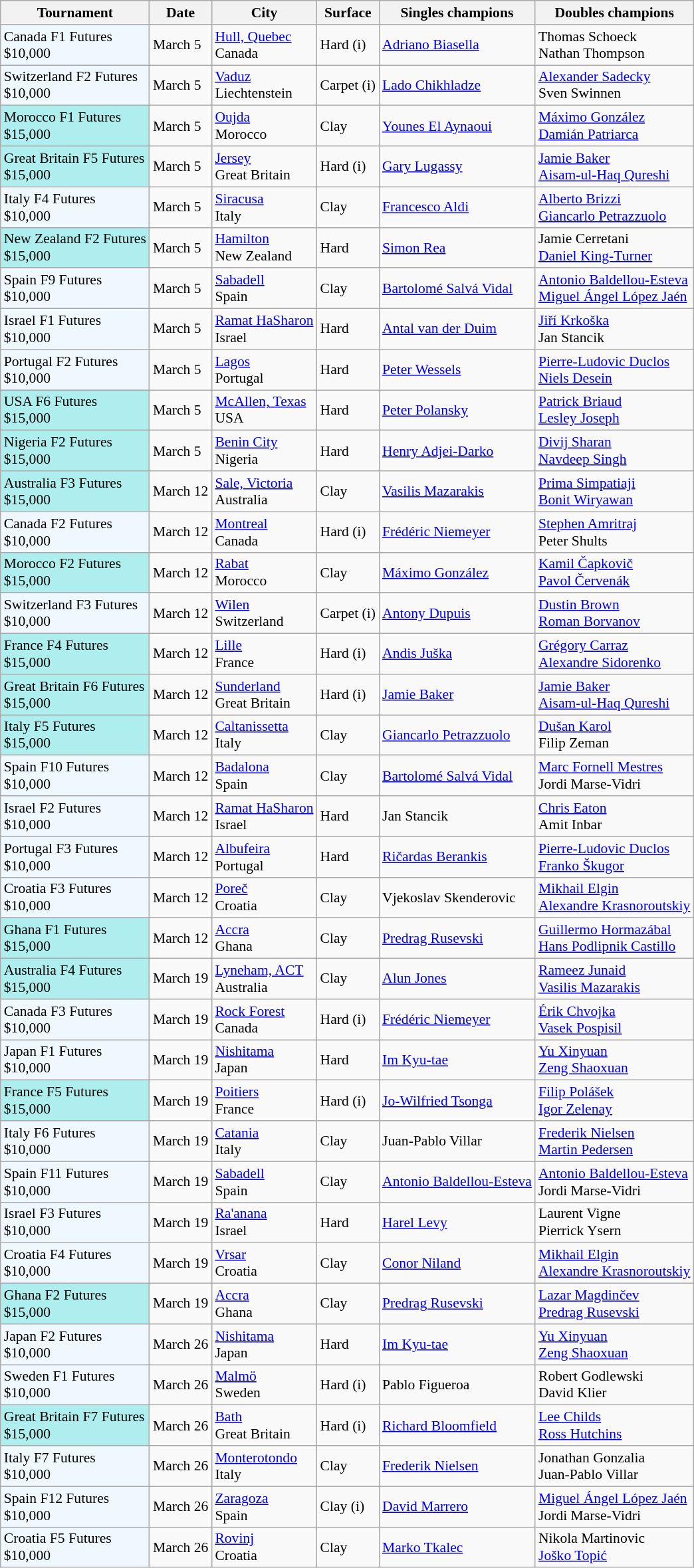<table class="sortable wikitable" style="font-size:90%">
<tr>
<th>Tournament</th>
<th>Date</th>
<th>City</th>
<th>Surface</th>
<th>Singles champions</th>
<th>Doubles champions</th>
</tr>
<tr>
<td style="background:#f0f8ff;">Canada F1 Futures<br>$10,000</td>
<td>March 5</td>
<td><a href='#'>Hull, Quebec</a><br>Canada</td>
<td>Hard (i)</td>
<td> <a href='#'>Adriano Biasella</a></td>
<td> Thomas Schoeck<br> Nathan Thompson</td>
</tr>
<tr>
<td style="background:#f0f8ff;">Switzerland F2 Futures<br>$10,000</td>
<td>March 5</td>
<td><a href='#'>Vaduz</a><br>Liechtenstein</td>
<td>Carpet (i)</td>
<td> <a href='#'>Lado Chikhladze</a></td>
<td> <a href='#'>Alexander Sadecky</a><br> Sven Swinnen</td>
</tr>
<tr>
<td style="background:#afeeee;">Morocco F1 Futures<br>$15,000</td>
<td>March 5</td>
<td><a href='#'>Oujda</a><br>Morocco</td>
<td>Clay</td>
<td> <a href='#'>Younes El Aynaoui</a></td>
<td> <a href='#'>Máximo González</a><br> <a href='#'>Damián Patriarca</a></td>
</tr>
<tr>
<td style="background:#afeeee;">Great Britain F5 Futures<br>$15,000</td>
<td>March 5</td>
<td><a href='#'>Jersey</a><br>Great Britain</td>
<td>Hard (i)</td>
<td> <a href='#'>Gary Lugassy</a></td>
<td> <a href='#'>Jamie Baker</a><br> <a href='#'>Aisam-ul-Haq Qureshi</a></td>
</tr>
<tr>
<td style="background:#f0f8ff;">Italy F4 Futures<br>$10,000</td>
<td>March 5</td>
<td><a href='#'>Siracusa</a><br>Italy</td>
<td>Clay</td>
<td> <a href='#'>Francesco Aldi</a></td>
<td> <a href='#'>Alberto Brizzi</a><br> <a href='#'>Giancarlo Petrazzuolo</a></td>
</tr>
<tr>
<td style="background:#afeeee;">New Zealand F2 Futures<br>$15,000</td>
<td>March 5</td>
<td><a href='#'>Hamilton</a><br>New Zealand</td>
<td>Hard</td>
<td> <a href='#'>Simon Rea</a></td>
<td> Jamie Cerretani<br> <a href='#'>Daniel King-Turner</a></td>
</tr>
<tr>
<td style="background:#f0f8ff;">Spain F9 Futures<br>$10,000</td>
<td>March 5</td>
<td><a href='#'>Sabadell</a><br>Spain</td>
<td>Clay</td>
<td> <a href='#'>Bartolomé Salvá Vidal</a></td>
<td> <a href='#'>Antonio Baldellou-Esteva</a><br> <a href='#'>Miguel Ángel López Jaén</a></td>
</tr>
<tr>
<td style="background:#f0f8ff;">Israel F1 Futures<br>$10,000</td>
<td>March 5</td>
<td><a href='#'>Ramat HaSharon</a><br>Israel</td>
<td>Hard</td>
<td> <a href='#'>Antal van der Duim</a></td>
<td> <a href='#'>Jiří Krkoška</a><br> Jan Stancik</td>
</tr>
<tr>
<td style="background:#f0f8ff;">Portugal F2 Futures<br>$10,000</td>
<td>March 5</td>
<td><a href='#'>Lagos</a><br>Portugal</td>
<td>Hard</td>
<td> <a href='#'>Peter Wessels</a></td>
<td> <a href='#'>Pierre-Ludovic Duclos</a><br> <a href='#'>Niels Desein</a></td>
</tr>
<tr>
<td style="background:#afeeee;">USA F6 Futures<br>$15,000</td>
<td>March 5</td>
<td><a href='#'>McAllen, Texas</a><br>USA</td>
<td>Hard</td>
<td> <a href='#'>Peter Polansky</a></td>
<td> <a href='#'>Patrick Briaud</a><br> <a href='#'>Lesley Joseph</a></td>
</tr>
<tr>
<td style="background:#afeeee;">Nigeria F2 Futures<br>$15,000</td>
<td>March 5</td>
<td><a href='#'>Benin City</a><br>Nigeria</td>
<td>Hard</td>
<td> <a href='#'>Henry Adjei-Darko</a></td>
<td> <a href='#'>Divij Sharan</a><br> <a href='#'>Navdeep Singh</a></td>
</tr>
<tr>
<td style="background:#afeeee;">Australia F3 Futures<br>$15,000</td>
<td>March 12</td>
<td><a href='#'>Sale, Victoria</a><br>Australia</td>
<td>Clay</td>
<td> <a href='#'>Vasilis Mazarakis</a></td>
<td> <a href='#'>Prima Simpatiaji</a><br> <a href='#'>Bonit Wiryawan</a></td>
</tr>
<tr>
<td style="background:#f0f8ff;">Canada F2 Futures<br>$10,000</td>
<td>March 12</td>
<td><a href='#'>Montreal</a><br>Canada</td>
<td>Hard (i)</td>
<td> <a href='#'>Frédéric Niemeyer</a></td>
<td> <a href='#'>Stephen Amritraj</a><br> Peter Shults</td>
</tr>
<tr>
<td style="background:#afeeee;">Morocco F2 Futures<br>$15,000</td>
<td>March 12</td>
<td><a href='#'>Rabat</a><br>Morocco</td>
<td>Clay</td>
<td> <a href='#'>Máximo González</a></td>
<td> <a href='#'>Kamil Čapkovič</a><br> <a href='#'>Pavol Červenák</a></td>
</tr>
<tr>
<td style="background:#f0f8ff;">Switzerland F3 Futures<br>$10,000</td>
<td>March 12</td>
<td><a href='#'>Wilen</a><br>Switzerland</td>
<td>Carpet (i)</td>
<td> <a href='#'>Antony Dupuis</a></td>
<td> <a href='#'>Dustin Brown</a><br> <a href='#'>Roman Borvanov</a></td>
</tr>
<tr>
<td style="background:#afeeee;">France F4 Futures<br>$15,000</td>
<td>March 12</td>
<td><a href='#'>Lille</a><br>France</td>
<td>Hard (i)</td>
<td> <a href='#'>Andis Juška</a></td>
<td> <a href='#'>Grégory Carraz</a><br> <a href='#'>Alexandre Sidorenko</a></td>
</tr>
<tr>
<td style="background:#afeeee;">Great Britain F6 Futures<br>$15,000</td>
<td>March 12</td>
<td><a href='#'>Sunderland</a><br>Great Britain</td>
<td>Hard (i)</td>
<td> <a href='#'>Jamie Baker</a></td>
<td> <a href='#'>Jamie Baker</a><br> <a href='#'>Aisam-ul-Haq Qureshi</a></td>
</tr>
<tr>
<td style="background:#afeeee;">Italy F5 Futures<br>$15,000</td>
<td>March 12</td>
<td><a href='#'>Caltanissetta</a><br>Italy</td>
<td>Clay</td>
<td> <a href='#'>Giancarlo Petrazzuolo</a></td>
<td> <a href='#'>Dušan Karol</a><br> Filip Zeman</td>
</tr>
<tr>
<td style="background:#f0f8ff;">Spain F10 Futures<br>$10,000</td>
<td>March 12</td>
<td><a href='#'>Badalona</a><br>Spain</td>
<td>Clay</td>
<td> <a href='#'>Bartolomé Salvá Vidal</a></td>
<td> <a href='#'>Marc Fornell Mestres</a><br> Jordi Marse-Vidri</td>
</tr>
<tr>
<td style="background:#f0f8ff;">Israel F2 Futures<br>$10,000</td>
<td>March 12</td>
<td><a href='#'>Ramat HaSharon</a><br>Israel</td>
<td>Hard</td>
<td> Jan Stancik</td>
<td> <a href='#'>Chris Eaton</a><br> Amit Inbar</td>
</tr>
<tr>
<td style="background:#f0f8ff;">Portugal F3 Futures<br>$10,000</td>
<td>March 12</td>
<td><a href='#'>Albufeira</a><br>Portugal</td>
<td>Hard</td>
<td> <a href='#'>Ričardas Berankis</a></td>
<td> <a href='#'>Pierre-Ludovic Duclos</a><br> <a href='#'>Franko Škugor</a></td>
</tr>
<tr>
<td style="background:#f0f8ff;">Croatia F3 Futures<br>$10,000</td>
<td>March 12</td>
<td><a href='#'>Poreč</a><br>Croatia</td>
<td>Clay</td>
<td> Vjekoslav Skenderovic</td>
<td> <a href='#'>Mikhail Elgin</a><br> <a href='#'>Alexandre Krasnoroutskiy</a></td>
</tr>
<tr>
<td style="background:#afeeee;">Ghana F1 Futures<br>$15,000</td>
<td>March 12</td>
<td><a href='#'>Accra</a><br>Ghana</td>
<td>Clay</td>
<td> <a href='#'>Predrag Rusevski</a></td>
<td> <a href='#'>Guillermo Hormazábal</a><br> <a href='#'>Hans Podlipnik Castillo</a></td>
</tr>
<tr>
<td style="background:#afeeee;">Australia F4 Futures<br>$15,000</td>
<td>March 19</td>
<td><a href='#'>Lyneham, ACT</a><br>Australia</td>
<td>Clay</td>
<td> <a href='#'>Alun Jones</a></td>
<td> <a href='#'>Rameez Junaid</a><br> <a href='#'>Vasilis Mazarakis</a></td>
</tr>
<tr>
<td style="background:#f0f8ff;">Canada F3 Futures<br>$10,000</td>
<td>March 19</td>
<td><a href='#'>Rock Forest</a><br>Canada</td>
<td>Hard (i)</td>
<td> <a href='#'>Frédéric Niemeyer</a></td>
<td> <a href='#'>Érik Chvojka</a><br> <a href='#'>Vasek Pospisil</a></td>
</tr>
<tr>
<td style="background:#f0f8ff;">Japan F1 Futures<br>$10,000</td>
<td>March 19</td>
<td><a href='#'>Nishitama</a><br>Japan</td>
<td>Hard</td>
<td> <a href='#'>Im Kyu-tae</a></td>
<td> <a href='#'>Yu Xinyuan</a><br> <a href='#'>Zeng Shaoxuan</a></td>
</tr>
<tr>
<td style="background:#afeeee;">France F5 Futures<br>$15,000</td>
<td>March 19</td>
<td><a href='#'>Poitiers</a><br>France</td>
<td>Hard (i)</td>
<td> <a href='#'>Jo-Wilfried Tsonga</a></td>
<td> <a href='#'>Filip Polášek</a><br> <a href='#'>Igor Zelenay</a></td>
</tr>
<tr>
<td style="background:#f0f8ff;">Italy F6 Futures<br>$10,000</td>
<td>March 19</td>
<td><a href='#'>Catania</a><br>Italy</td>
<td>Clay</td>
<td> Juan-Pablo Villar</td>
<td> <a href='#'>Frederik Nielsen</a><br> <a href='#'>Martin Pedersen</a></td>
</tr>
<tr>
<td style="background:#f0f8ff;">Spain F11 Futures<br>$10,000</td>
<td>March 19</td>
<td><a href='#'>Sabadell</a><br>Spain</td>
<td>Clay</td>
<td> <a href='#'>Antonio Baldellou-Esteva</a></td>
<td> <a href='#'>Antonio Baldellou-Esteva</a><br> Jordi Marse-Vidri</td>
</tr>
<tr>
<td style="background:#f0f8ff;">Israel F3 Futures<br>$10,000</td>
<td>March 19</td>
<td><a href='#'>Ra'anana</a><br>Israel</td>
<td>Hard</td>
<td> <a href='#'>Harel Levy</a></td>
<td> Laurent Vigne<br> Pierrick Ysern</td>
</tr>
<tr>
<td style="background:#f0f8ff;">Croatia F4 Futures<br>$10,000</td>
<td>March 19</td>
<td><a href='#'>Vrsar</a><br>Croatia</td>
<td>Clay</td>
<td> <a href='#'>Conor Niland</a></td>
<td> <a href='#'>Mikhail Elgin</a><br> <a href='#'>Alexandre Krasnoroutskiy</a></td>
</tr>
<tr>
<td style="background:#afeeee;">Ghana F2 Futures<br>$15,000</td>
<td>March 19</td>
<td><a href='#'>Accra</a><br>Ghana</td>
<td>Clay</td>
<td> <a href='#'>Predrag Rusevski</a></td>
<td> <a href='#'>Lazar Magdinčev</a><br> <a href='#'>Predrag Rusevski</a></td>
</tr>
<tr>
<td style="background:#f0f8ff;">Japan F2 Futures<br>$10,000</td>
<td>March 26</td>
<td><a href='#'>Nishitama</a><br>Japan</td>
<td>Hard</td>
<td> <a href='#'>Im Kyu-tae</a></td>
<td> <a href='#'>Yu Xinyuan</a><br> <a href='#'>Zeng Shaoxuan</a></td>
</tr>
<tr>
<td style="background:#f0f8ff;">Sweden F1 Futures<br>$10,000</td>
<td>March 26</td>
<td><a href='#'>Malmö</a><br>Sweden</td>
<td>Hard (i)</td>
<td>  Pablo Figueroa</td>
<td> Robert Godlewski<br> David Klier</td>
</tr>
<tr>
<td style="background:#afeeee;">Great Britain F7 Futures<br>$15,000</td>
<td>March 26</td>
<td><a href='#'>Bath</a><br>Great Britain</td>
<td>Hard (i)</td>
<td> <a href='#'>Richard Bloomfield</a></td>
<td> <a href='#'>Lee Childs</a><br> <a href='#'>Ross Hutchins</a></td>
</tr>
<tr>
<td style="background:#f0f8ff;">Italy F7 Futures<br>$10,000</td>
<td>March 26</td>
<td><a href='#'>Monterotondo</a><br>Italy</td>
<td>Clay</td>
<td> <a href='#'>Frederik Nielsen</a></td>
<td> Jonathan Gonzalia<br> Juan-Pablo Villar</td>
</tr>
<tr>
<td style="background:#f0f8ff;">Spain F12 Futures<br>$10,000</td>
<td>March 26</td>
<td><a href='#'>Zaragoza</a><br>Spain</td>
<td>Clay (i)</td>
<td> <a href='#'>David Marrero</a></td>
<td> <a href='#'>Miguel Ángel López Jaén</a><br> Jordi Marse-Vidri</td>
</tr>
<tr>
<td style="background:#f0f8ff;">Croatia F5 Futures<br>$10,000</td>
<td>March 26</td>
<td><a href='#'>Rovinj</a><br>Croatia</td>
<td>Clay</td>
<td> <a href='#'>Marko Tkalec</a></td>
<td> Nikola Martinovic<br> <a href='#'>Joško Topić</a></td>
</tr>
</table>
